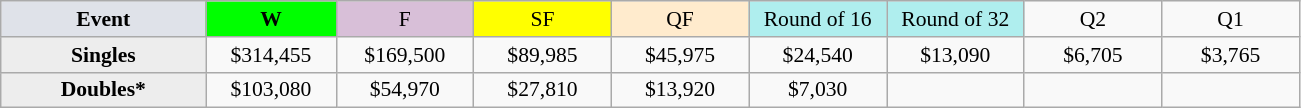<table class=wikitable style=font-size:90%;text-align:center>
<tr>
<td style="width:130px; background:#dfe2e9;"><strong>Event</strong></td>
<td style="width:80px; background:lime;"><strong>W</strong></td>
<td style="width:85px; background:thistle;">F</td>
<td style="width:85px; background:#ff0;">SF</td>
<td style="width:85px; background:#ffebcd;">QF</td>
<td style="width:85px; background:#afeeee;">Round of 16</td>
<td style="width:85px; background:#afeeee;">Round of 32</td>
<td width=85>Q2</td>
<td width=85>Q1</td>
</tr>
<tr>
<td style="background:#ededed;"><strong>Singles</strong></td>
<td>$314,455</td>
<td>$169,500</td>
<td>$89,985</td>
<td>$45,975</td>
<td>$24,540</td>
<td>$13,090</td>
<td>$6,705</td>
<td>$3,765</td>
</tr>
<tr>
<td style="background:#ededed;"><strong>Doubles*</strong></td>
<td>$103,080</td>
<td>$54,970</td>
<td>$27,810</td>
<td>$13,920</td>
<td>$7,030</td>
<td></td>
<td></td>
<td></td>
</tr>
</table>
